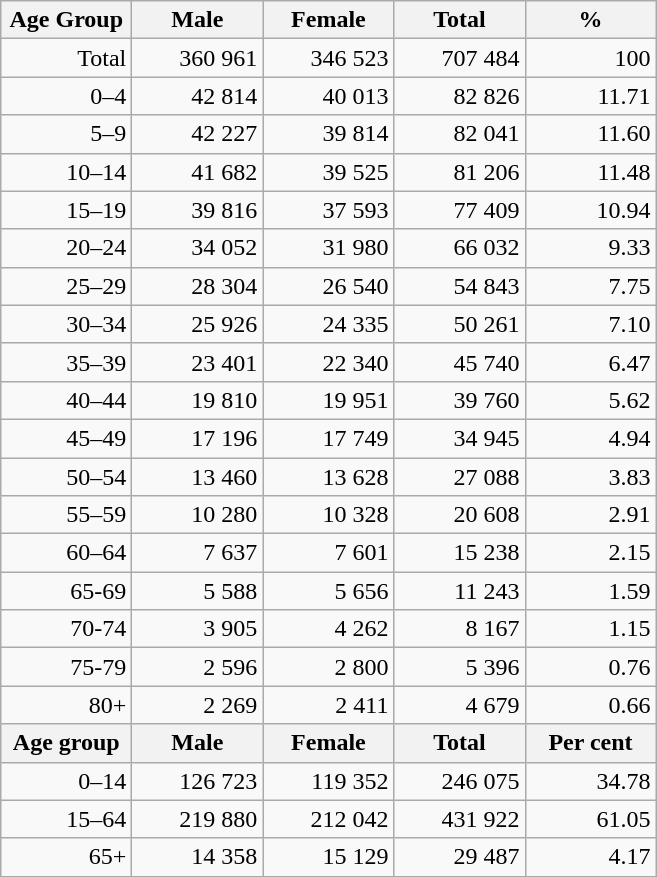<table class="wikitable">
<tr>
<th width="80pt">Age Group</th>
<th width="80pt">Male</th>
<th width="80pt">Female</th>
<th width="80pt">Total</th>
<th width="80pt">%</th>
</tr>
<tr>
<td align="right">Total</td>
<td align="right">360 961</td>
<td align="right">346 523</td>
<td align="right">707 484</td>
<td align="right">100</td>
</tr>
<tr>
<td align="right">0–4</td>
<td align="right">42 814</td>
<td align="right">40 013</td>
<td align="right">82 826</td>
<td align="right">11.71</td>
</tr>
<tr>
<td align="right">5–9</td>
<td align="right">42 227</td>
<td align="right">39 814</td>
<td align="right">82 041</td>
<td align="right">11.60</td>
</tr>
<tr>
<td align="right">10–14</td>
<td align="right">41 682</td>
<td align="right">39 525</td>
<td align="right">81 206</td>
<td align="right">11.48</td>
</tr>
<tr>
<td align="right">15–19</td>
<td align="right">39 816</td>
<td align="right">37 593</td>
<td align="right">77 409</td>
<td align="right">10.94</td>
</tr>
<tr>
<td align="right">20–24</td>
<td align="right">34 052</td>
<td align="right">31 980</td>
<td align="right">66 032</td>
<td align="right">9.33</td>
</tr>
<tr>
<td align="right">25–29</td>
<td align="right">28 304</td>
<td align="right">26 540</td>
<td align="right">54 843</td>
<td align="right">7.75</td>
</tr>
<tr>
<td align="right">30–34</td>
<td align="right">25 926</td>
<td align="right">24 335</td>
<td align="right">50 261</td>
<td align="right">7.10</td>
</tr>
<tr>
<td align="right">35–39</td>
<td align="right">23 401</td>
<td align="right">22 340</td>
<td align="right">45 740</td>
<td align="right">6.47</td>
</tr>
<tr>
<td align="right">40–44</td>
<td align="right">19 810</td>
<td align="right">19 951</td>
<td align="right">39 760</td>
<td align="right">5.62</td>
</tr>
<tr>
<td align="right">45–49</td>
<td align="right">17 196</td>
<td align="right">17 749</td>
<td align="right">34 945</td>
<td align="right">4.94</td>
</tr>
<tr>
<td align="right">50–54</td>
<td align="right">13 460</td>
<td align="right">13 628</td>
<td align="right">27 088</td>
<td align="right">3.83</td>
</tr>
<tr>
<td align="right">55–59</td>
<td align="right">10 280</td>
<td align="right">10 328</td>
<td align="right">20 608</td>
<td align="right">2.91</td>
</tr>
<tr>
<td align="right">60–64</td>
<td align="right">7 637</td>
<td align="right">7 601</td>
<td align="right">15 238</td>
<td align="right">2.15</td>
</tr>
<tr>
<td align="right">65-69</td>
<td align="right">5 588</td>
<td align="right">5 656</td>
<td align="right">11 243</td>
<td align="right">1.59</td>
</tr>
<tr>
<td align="right">70-74</td>
<td align="right">3 905</td>
<td align="right">4 262</td>
<td align="right">8 167</td>
<td align="right">1.15</td>
</tr>
<tr>
<td align="right">75-79</td>
<td align="right">2 596</td>
<td align="right">2 800</td>
<td align="right">5 396</td>
<td align="right">0.76</td>
</tr>
<tr>
<td align="right">80+</td>
<td align="right">2 269</td>
<td align="right">2 411</td>
<td align="right">4 679</td>
<td align="right">0.66</td>
</tr>
<tr>
<th width="50">Age group</th>
<th width="80pt">Male</th>
<th width="80">Female</th>
<th width="80">Total</th>
<th width="50">Per cent</th>
</tr>
<tr>
<td align="right">0–14</td>
<td align="right">126 723</td>
<td align="right">119 352</td>
<td align="right">246 075</td>
<td align="right">34.78</td>
</tr>
<tr>
<td align="right">15–64</td>
<td align="right">219 880</td>
<td align="right">212 042</td>
<td align="right">431 922</td>
<td align="right">61.05</td>
</tr>
<tr>
<td align="right">65+</td>
<td align="right">14 358</td>
<td align="right">15 129</td>
<td align="right">29 487</td>
<td align="right">4.17</td>
</tr>
<tr>
</tr>
</table>
